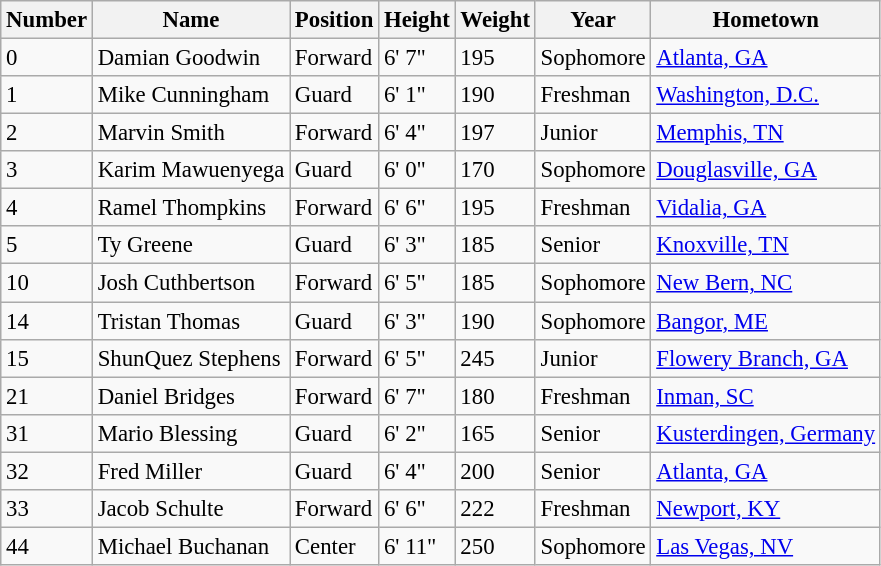<table class="wikitable sortable" style="font-size: 95%;">
<tr>
<th>Number</th>
<th>Name</th>
<th>Position</th>
<th>Height</th>
<th>Weight</th>
<th>Year</th>
<th>Hometown</th>
</tr>
<tr>
<td>0</td>
<td>Damian Goodwin</td>
<td>Forward</td>
<td>6' 7"</td>
<td>195</td>
<td>Sophomore</td>
<td><a href='#'>Atlanta, GA</a></td>
</tr>
<tr>
<td>1</td>
<td>Mike Cunningham</td>
<td>Guard</td>
<td>6' 1"</td>
<td>190</td>
<td>Freshman</td>
<td><a href='#'>Washington, D.C.</a></td>
</tr>
<tr>
<td>2</td>
<td>Marvin Smith</td>
<td>Forward</td>
<td>6' 4"</td>
<td>197</td>
<td>Junior</td>
<td><a href='#'>Memphis, TN</a></td>
</tr>
<tr>
<td>3</td>
<td>Karim Mawuenyega</td>
<td>Guard</td>
<td>6' 0"</td>
<td>170</td>
<td>Sophomore</td>
<td><a href='#'>Douglasville, GA</a></td>
</tr>
<tr>
<td>4</td>
<td>Ramel Thompkins</td>
<td>Forward</td>
<td>6' 6"</td>
<td>195</td>
<td>Freshman</td>
<td><a href='#'>Vidalia, GA</a></td>
</tr>
<tr>
<td>5</td>
<td>Ty Greene</td>
<td>Guard</td>
<td>6' 3"</td>
<td>185</td>
<td>Senior</td>
<td><a href='#'>Knoxville, TN</a></td>
</tr>
<tr>
<td>10</td>
<td>Josh Cuthbertson</td>
<td>Forward</td>
<td>6' 5"</td>
<td>185</td>
<td>Sophomore</td>
<td><a href='#'>New Bern, NC</a></td>
</tr>
<tr>
<td>14</td>
<td>Tristan Thomas</td>
<td>Guard</td>
<td>6' 3"</td>
<td>190</td>
<td>Sophomore</td>
<td><a href='#'>Bangor, ME</a></td>
</tr>
<tr>
<td>15</td>
<td>ShunQuez Stephens</td>
<td>Forward</td>
<td>6' 5"</td>
<td>245</td>
<td>Junior</td>
<td><a href='#'>Flowery Branch, GA</a></td>
</tr>
<tr>
<td>21</td>
<td>Daniel Bridges</td>
<td>Forward</td>
<td>6' 7"</td>
<td>180</td>
<td>Freshman</td>
<td><a href='#'>Inman, SC</a></td>
</tr>
<tr>
<td>31</td>
<td>Mario Blessing</td>
<td>Guard</td>
<td>6' 2"</td>
<td>165</td>
<td>Senior</td>
<td><a href='#'>Kusterdingen, Germany</a></td>
</tr>
<tr>
<td>32</td>
<td>Fred Miller</td>
<td>Guard</td>
<td>6' 4"</td>
<td>200</td>
<td>Senior</td>
<td><a href='#'>Atlanta, GA</a></td>
</tr>
<tr>
<td>33</td>
<td>Jacob Schulte</td>
<td>Forward</td>
<td>6' 6"</td>
<td>222</td>
<td>Freshman</td>
<td><a href='#'>Newport, KY</a></td>
</tr>
<tr>
<td>44</td>
<td>Michael Buchanan</td>
<td>Center</td>
<td>6' 11"</td>
<td>250</td>
<td>Sophomore</td>
<td><a href='#'>Las Vegas, NV</a></td>
</tr>
</table>
